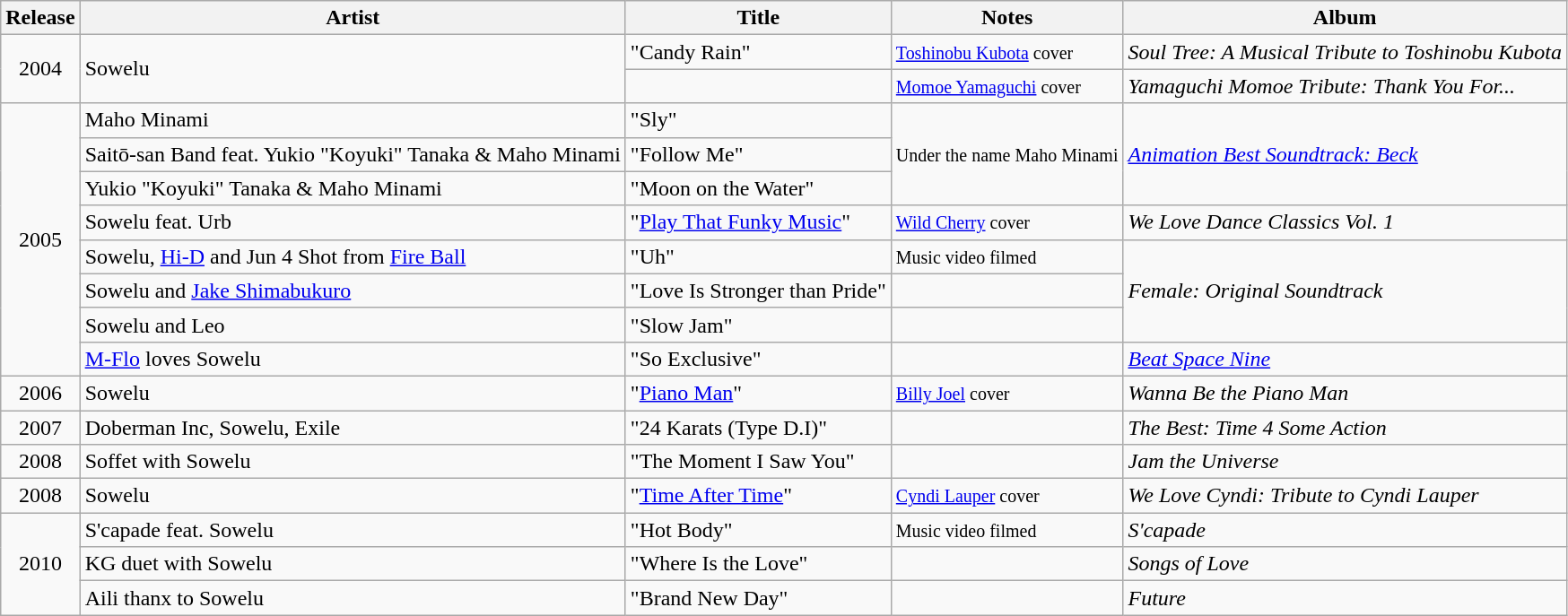<table class="wikitable" style="text-align:center">
<tr ">
<th>Release</th>
<th>Artist</th>
<th>Title</th>
<th>Notes</th>
<th>Album</th>
</tr>
<tr>
<td rowspan="2">2004</td>
<td style="text-align:left;" rowspan="2">Sowelu</td>
<td style="text-align:left;">"Candy Rain"</td>
<td style="text-align:left;"><small><a href='#'>Toshinobu Kubota</a> cover</small></td>
<td style="text-align:left;"><em>Soul Tree: A Musical Tribute to Toshinobu Kubota</em></td>
</tr>
<tr>
<td style="text-align:left;"></td>
<td style="text-align:left;"><small><a href='#'>Momoe Yamaguchi</a> cover</small></td>
<td style="text-align:left;"><em>Yamaguchi Momoe Tribute: Thank You For...</em></td>
</tr>
<tr>
<td rowspan="8">2005</td>
<td style="text-align:left;">Maho Minami</td>
<td style="text-align:left;">"Sly"</td>
<td style="text-align:left;" rowspan="3"><small>Under the name Maho Minami </small></td>
<td style="text-align:left;" rowspan="3"><em><a href='#'>Animation Best Soundtrack: Beck</a></em></td>
</tr>
<tr>
<td style="text-align:left;">Saitō-san Band feat. Yukio "Koyuki" Tanaka & Maho Minami</td>
<td style="text-align:left;">"Follow Me"</td>
</tr>
<tr>
<td style="text-align:left;">Yukio "Koyuki" Tanaka & Maho Minami</td>
<td style="text-align:left;">"Moon on the Water"</td>
</tr>
<tr>
<td style="text-align:left;">Sowelu feat. Urb</td>
<td style="text-align:left;">"<a href='#'>Play That Funky Music</a>"</td>
<td style="text-align:left;"><small><a href='#'>Wild Cherry</a> cover</small></td>
<td style="text-align:left;"><em>We Love Dance Classics Vol. 1</em></td>
</tr>
<tr>
<td style="text-align:left;">Sowelu, <a href='#'>Hi-D</a> and Jun 4 Shot from <a href='#'>Fire Ball</a></td>
<td align="left">"Uh"</td>
<td align="left" rowspan="1"><small>Music video filmed</small></td>
<td align="left" rowspan="3"><em>Female: Original Soundtrack</em></td>
</tr>
<tr>
<td style="text-align:left;">Sowelu and <a href='#'>Jake Shimabukuro</a></td>
<td align="left">"Love Is Stronger than Pride"</td>
<td align="left" rowspan="1"><small></small></td>
</tr>
<tr>
<td style="text-align:left;">Sowelu and Leo</td>
<td align="left">"Slow Jam"</td>
<td align="left" rowspan="1"></td>
</tr>
<tr>
<td style="text-align:left;"><a href='#'>M-Flo</a> loves Sowelu</td>
<td style="text-align:left;">"So Exclusive"</td>
<td style="text-align:left;"></td>
<td style="text-align:left;"><em><a href='#'>Beat Space Nine</a></em></td>
</tr>
<tr>
<td rowspan="1">2006</td>
<td style="text-align:left;">Sowelu</td>
<td style="text-align:left;">"<a href='#'>Piano Man</a>"</td>
<td style="text-align:left;"><small><a href='#'>Billy Joel</a> cover</small></td>
<td style="text-align:left;"><em>Wanna Be the Piano Man</em></td>
</tr>
<tr>
<td rowspan="1">2007</td>
<td style="text-align:left;">Doberman Inc, Sowelu, Exile</td>
<td style="text-align:left;">"24 Karats (Type D.I)"</td>
<td style="text-align:left;"></td>
<td style="text-align:left;"><em>The Best: Time 4 Some Action</em></td>
</tr>
<tr>
<td rowspan="1">2008</td>
<td style="text-align:left;">Soffet with Sowelu</td>
<td style="text-align:left;">"The Moment I Saw You"</td>
<td style="text-align:left;"></td>
<td style="text-align:left;"><em>Jam the Universe</em></td>
</tr>
<tr>
<td rowspan="1">2008</td>
<td style="text-align:left;">Sowelu</td>
<td style="text-align:left;">"<a href='#'>Time After Time</a>"</td>
<td style="text-align:left;"><small><a href='#'>Cyndi Lauper</a> cover</small></td>
<td style="text-align:left;"><em>We Love Cyndi: Tribute to Cyndi Lauper</em></td>
</tr>
<tr>
<td rowspan="3">2010</td>
<td style="text-align:left;">S'capade feat. Sowelu</td>
<td style="text-align:left;">"Hot Body"</td>
<td style="text-align:left;"><small>Music video filmed</small></td>
<td style="text-align:left;"><em>S'capade</em></td>
</tr>
<tr>
<td style="text-align:left;">KG duet with Sowelu</td>
<td style="text-align:left;">"Where Is the Love"</td>
<td style="text-align:left;"></td>
<td style="text-align:left;"><em>Songs of Love</em></td>
</tr>
<tr>
<td style="text-align:left;">Aili thanx to Sowelu</td>
<td style="text-align:left;">"Brand New Day"</td>
<td style="text-align:left;"></td>
<td style="text-align:left;"><em>Future</em></td>
</tr>
</table>
